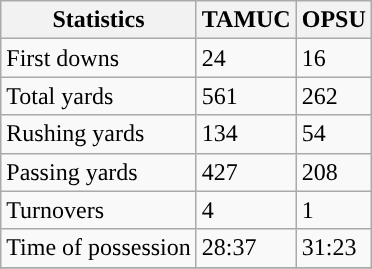<table class="wikitable" style="float: left;">
<tr>
<th>Statistics</th>
<th>TAMUC</th>
<th>OPSU</th>
</tr>
<tr>
<td>First downs</td>
<td>24</td>
<td>16</td>
</tr>
<tr>
<td>Total yards</td>
<td>561</td>
<td>262</td>
</tr>
<tr>
<td>Rushing yards</td>
<td>134</td>
<td>54</td>
</tr>
<tr>
<td>Passing yards</td>
<td>427</td>
<td>208</td>
</tr>
<tr>
<td>Turnovers</td>
<td>4</td>
<td>1</td>
</tr>
<tr>
<td>Time of possession</td>
<td>28:37</td>
<td>31:23</td>
</tr>
<tr>
</tr>
</table>
